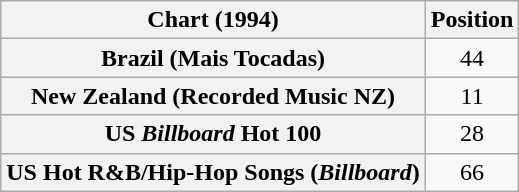<table class="wikitable sortable plainrowheaders" style="text-align:center">
<tr>
<th scope="col">Chart (1994)</th>
<th scope="col">Position</th>
</tr>
<tr>
<th scope="row">Brazil (Mais Tocadas)</th>
<td>44</td>
</tr>
<tr>
<th scope="row">New Zealand (Recorded Music NZ)</th>
<td>11</td>
</tr>
<tr>
<th scope="row">US <em>Billboard</em> Hot 100</th>
<td>28</td>
</tr>
<tr>
<th scope="row">US Hot R&B/Hip-Hop Songs (<em>Billboard</em>)</th>
<td>66</td>
</tr>
</table>
